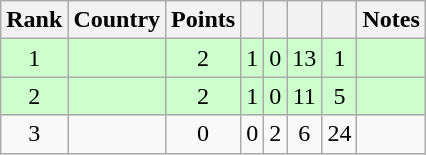<table class="wikitable sortable" style="text-align: center;">
<tr>
<th>Rank</th>
<th>Country</th>
<th>Points</th>
<th></th>
<th></th>
<th></th>
<th></th>
<th>Notes</th>
</tr>
<tr style="background:#cfc;">
<td>1</td>
<td align=left></td>
<td>2</td>
<td>1</td>
<td>0</td>
<td>13</td>
<td>1</td>
<td></td>
</tr>
<tr style="background:#cfc;">
<td>2</td>
<td align=left></td>
<td>2</td>
<td>1</td>
<td>0</td>
<td>11</td>
<td>5</td>
<td></td>
</tr>
<tr>
<td>3</td>
<td align=left></td>
<td>0</td>
<td>0</td>
<td>2</td>
<td>6</td>
<td>24</td>
<td></td>
</tr>
</table>
